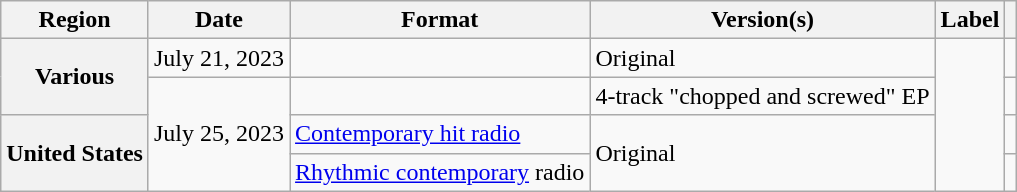<table class="wikitable plainrowheaders">
<tr>
<th scope="col">Region</th>
<th scope="col">Date</th>
<th scope="col">Format</th>
<th scope="col">Version(s)</th>
<th scope="col">Label</th>
<th scope="col"></th>
</tr>
<tr>
<th scope="row" rowspan="2">Various</th>
<td>July 21, 2023</td>
<td></td>
<td>Original</td>
<td rowspan="4"></td>
<td align="center"></td>
</tr>
<tr>
<td rowspan="3">July 25, 2023</td>
<td></td>
<td>4-track "chopped and screwed"  EP</td>
<td align="center"></td>
</tr>
<tr>
<th scope="row" rowspan="2">United States</th>
<td><a href='#'>Contemporary hit radio</a></td>
<td rowspan="2">Original</td>
<td align="center"></td>
</tr>
<tr>
<td><a href='#'>Rhythmic contemporary</a> radio</td>
<td align="center"></td>
</tr>
</table>
